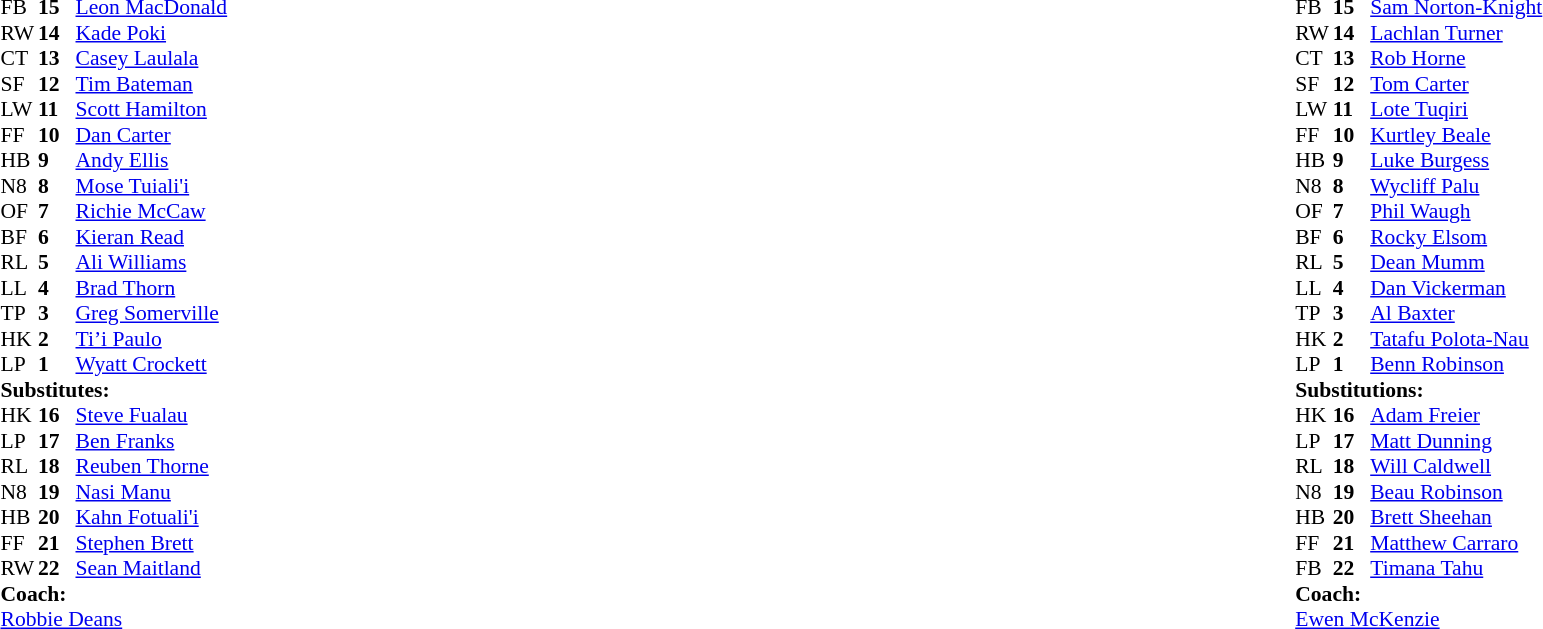<table style="width:100%;">
<tr>
<td style="vertical-align:top; width:50%;"><br><table style="font-size: 90%" cellspacing="0" cellpadding="0">
<tr>
<th width="25"></th>
<th width="25"></th>
</tr>
<tr>
<td>FB</td>
<td><strong>15</strong></td>
<td><a href='#'>Leon MacDonald</a></td>
</tr>
<tr>
<td>RW</td>
<td><strong>14</strong></td>
<td><a href='#'>Kade Poki</a></td>
</tr>
<tr>
<td>CT</td>
<td><strong>13</strong></td>
<td><a href='#'>Casey Laulala</a></td>
</tr>
<tr>
<td>SF</td>
<td><strong>12</strong></td>
<td><a href='#'>Tim Bateman</a></td>
</tr>
<tr>
<td>LW</td>
<td><strong>11</strong></td>
<td><a href='#'>Scott Hamilton</a></td>
</tr>
<tr>
<td>FF</td>
<td><strong>10</strong></td>
<td><a href='#'>Dan Carter</a></td>
</tr>
<tr>
<td>HB</td>
<td><strong>9</strong></td>
<td><a href='#'>Andy Ellis</a></td>
</tr>
<tr>
<td>N8</td>
<td><strong>8</strong></td>
<td><a href='#'>Mose Tuiali'i</a></td>
</tr>
<tr>
<td>OF</td>
<td><strong>7</strong></td>
<td><a href='#'>Richie McCaw</a></td>
</tr>
<tr>
<td>BF</td>
<td><strong>6</strong></td>
<td><a href='#'>Kieran Read</a></td>
</tr>
<tr>
<td>RL</td>
<td><strong>5</strong></td>
<td><a href='#'>Ali Williams</a></td>
</tr>
<tr>
<td>LL</td>
<td><strong>4</strong></td>
<td><a href='#'>Brad Thorn</a></td>
</tr>
<tr>
<td>TP</td>
<td><strong>3</strong></td>
<td><a href='#'>Greg Somerville</a></td>
</tr>
<tr>
<td>HK</td>
<td><strong>2</strong></td>
<td><a href='#'>Ti’i Paulo</a></td>
</tr>
<tr>
<td>LP</td>
<td><strong>1</strong></td>
<td><a href='#'>Wyatt Crockett</a></td>
</tr>
<tr>
<td colspan=3><strong>Substitutes:</strong></td>
</tr>
<tr>
<td>HK</td>
<td><strong>16</strong></td>
<td><a href='#'>Steve Fualau</a></td>
</tr>
<tr>
<td>LP</td>
<td><strong>17</strong></td>
<td><a href='#'>Ben Franks</a></td>
</tr>
<tr>
<td>RL</td>
<td><strong>18</strong></td>
<td><a href='#'>Reuben Thorne</a></td>
</tr>
<tr>
<td>N8</td>
<td><strong>19</strong></td>
<td><a href='#'>Nasi Manu</a></td>
</tr>
<tr>
<td>HB</td>
<td><strong>20</strong></td>
<td><a href='#'>Kahn Fotuali'i</a></td>
</tr>
<tr>
<td>FF</td>
<td><strong>21</strong></td>
<td><a href='#'>Stephen Brett</a></td>
</tr>
<tr>
<td>RW</td>
<td><strong>22</strong></td>
<td><a href='#'>Sean Maitland</a></td>
</tr>
<tr>
<td colspan="3"><strong>Coach:</strong></td>
</tr>
<tr>
<td colspan="4"> <a href='#'>Robbie Deans</a></td>
</tr>
</table>
</td>
<td></td>
<td style="vertical-align:top; width:50%;"><br><table cellspacing="0" cellpadding="0" style="font-size:90%; margin:auto;">
<tr>
<th width="25"></th>
<th width="25"></th>
</tr>
<tr>
<td>FB</td>
<td><strong>15</strong></td>
<td><a href='#'>Sam Norton-Knight</a></td>
</tr>
<tr>
<td>RW</td>
<td><strong>14</strong></td>
<td><a href='#'>Lachlan Turner</a></td>
</tr>
<tr>
<td>CT</td>
<td><strong>13</strong></td>
<td><a href='#'>Rob Horne</a></td>
</tr>
<tr>
<td>SF</td>
<td><strong>12</strong></td>
<td><a href='#'>Tom Carter</a></td>
</tr>
<tr>
<td>LW</td>
<td><strong>11</strong></td>
<td><a href='#'>Lote Tuqiri</a></td>
</tr>
<tr>
<td>FF</td>
<td><strong>10</strong></td>
<td><a href='#'>Kurtley Beale</a></td>
</tr>
<tr>
<td>HB</td>
<td><strong>9</strong></td>
<td><a href='#'>Luke Burgess</a></td>
</tr>
<tr>
<td>N8</td>
<td><strong>8</strong></td>
<td><a href='#'>Wycliff Palu</a></td>
</tr>
<tr>
<td>OF</td>
<td><strong>7</strong></td>
<td><a href='#'>Phil Waugh</a></td>
</tr>
<tr>
<td>BF</td>
<td><strong>6</strong></td>
<td><a href='#'>Rocky Elsom</a></td>
</tr>
<tr>
<td>RL</td>
<td><strong>5</strong></td>
<td><a href='#'>Dean Mumm</a></td>
</tr>
<tr>
<td>LL</td>
<td><strong>4</strong></td>
<td><a href='#'>Dan Vickerman</a></td>
</tr>
<tr>
<td>TP</td>
<td><strong>3</strong></td>
<td><a href='#'>Al Baxter</a></td>
</tr>
<tr>
<td>HK</td>
<td><strong>2</strong></td>
<td><a href='#'>Tatafu Polota-Nau</a></td>
</tr>
<tr>
<td>LP</td>
<td><strong>1</strong></td>
<td><a href='#'>Benn Robinson</a></td>
</tr>
<tr>
<td colspan=3><strong>Substitutions:</strong></td>
</tr>
<tr>
<td>HK</td>
<td><strong>16</strong></td>
<td><a href='#'>Adam Freier</a></td>
</tr>
<tr>
<td>LP</td>
<td><strong>17</strong></td>
<td><a href='#'>Matt Dunning</a></td>
</tr>
<tr>
<td>RL</td>
<td><strong>18</strong></td>
<td><a href='#'>Will Caldwell</a></td>
</tr>
<tr>
<td>N8</td>
<td><strong>19</strong></td>
<td><a href='#'>Beau Robinson</a></td>
</tr>
<tr>
<td>HB</td>
<td><strong>20</strong></td>
<td><a href='#'>Brett Sheehan</a></td>
</tr>
<tr>
<td>FF</td>
<td><strong>21</strong></td>
<td><a href='#'>Matthew Carraro</a></td>
</tr>
<tr>
<td>FB</td>
<td><strong>22</strong></td>
<td><a href='#'>Timana Tahu</a></td>
</tr>
<tr>
<td colspan="3"><strong>Coach:</strong></td>
</tr>
<tr>
<td colspan="4"> <a href='#'>Ewen McKenzie</a></td>
</tr>
</table>
</td>
</tr>
</table>
